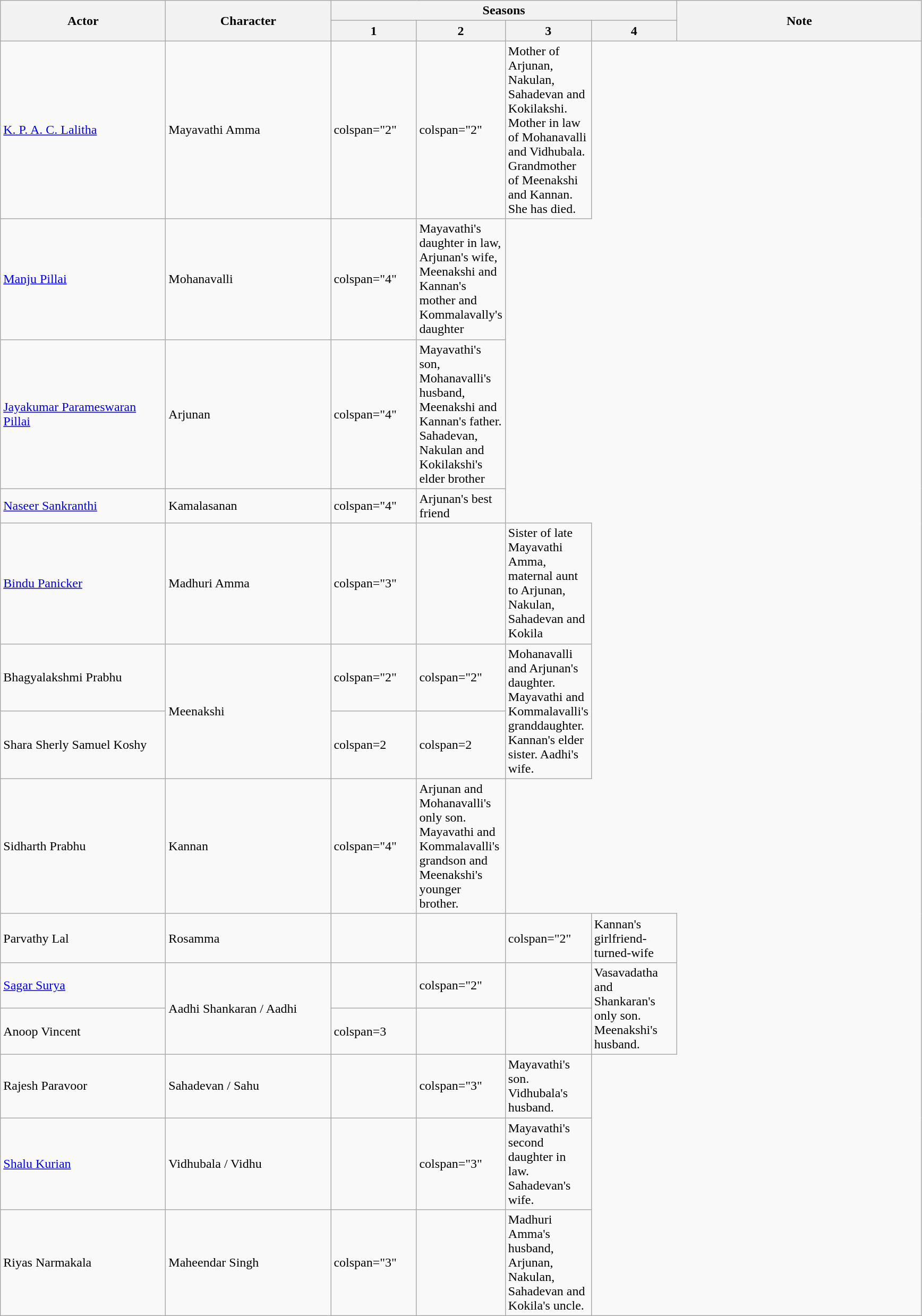<table class="wikitable" line-height:20px; font-size:80%; width:70%;">
<tr>
<th rowspan="2"  width=200px>Actor</th>
<th rowspan="2"  width=200px>Character</th>
<th colspan="4"  width=200px>Seasons</th>
<th rowspan="2"  width=300px>Note</th>
</tr>
<tr>
<th width=100px>1</th>
<th width=100px>2</th>
<th width=100px>3</th>
<th width=100px>4</th>
</tr>
<tr>
<td><a href='#'>K. P. A. C. Lalitha</a></td>
<td>Mayavathi Amma</td>
<td>colspan="2" </td>
<td>colspan="2" </td>
<td>Mother of Arjunan, Nakulan, Sahadevan and Kokilakshi. Mother in law of Mohanavalli and Vidhubala. Grandmother of Meenakshi and Kannan. She has died.</td>
</tr>
<tr>
<td scope="row"><a href='#'>Manju Pillai</a></td>
<td>Mohanavalli</td>
<td>colspan="4" </td>
<td>Mayavathi's daughter in law, Arjunan's wife, Meenakshi and Kannan's mother and Kommalavally's daughter</td>
</tr>
<tr>
<td scope="row"><a href='#'>Jayakumar Parameswaran Pillai</a></td>
<td>Arjunan</td>
<td>colspan="4" </td>
<td>Mayavathi's son, Mohanavalli's husband, Meenakshi and Kannan's father. Sahadevan, Nakulan and Kokilakshi's elder brother</td>
</tr>
<tr>
<td scope="row"><a href='#'>Naseer Sankranthi</a></td>
<td>Kamalasanan</td>
<td>colspan="4" </td>
<td>Arjunan's best friend</td>
</tr>
<tr>
<td><a href='#'>Bindu Panicker</a></td>
<td>Madhuri Amma</td>
<td>colspan="3" </td>
<td></td>
<td>Sister of late Mayavathi Amma, maternal aunt to Arjunan, Nakulan, Sahadevan and Kokila</td>
</tr>
<tr>
<td scope="row">Bhagyalakshmi Prabhu</td>
<td rowspan=2>Meenakshi</td>
<td>colspan="2" </td>
<td>colspan="2" </td>
<td rowspan=2>Mohanavalli and Arjunan's daughter. Mayavathi and Kommalavalli's granddaughter. Kannan's elder sister. Aadhi's wife.</td>
</tr>
<tr>
<td>Shara Sherly Samuel Koshy</td>
<td>colspan=2 </td>
<td>colspan=2 </td>
</tr>
<tr>
<td scope="row">Sidharth Prabhu</td>
<td>Kannan</td>
<td>colspan="4" </td>
<td>Arjunan and Mohanavalli's only son. Mayavathi and Kommalavalli's grandson and Meenakshi's younger brother.</td>
</tr>
<tr>
<td>Parvathy Lal</td>
<td>Rosamma</td>
<td></td>
<td></td>
<td>colspan="2" </td>
<td>Kannan's girlfriend-turned-wife</td>
</tr>
<tr>
<td scope="row"><a href='#'>Sagar Surya</a></td>
<td rowspan=2>Aadhi Shankaran / Aadhi</td>
<td></td>
<td>colspan="2" </td>
<td></td>
<td rowspan=2>Vasavadatha and Shankaran's only son. Meenakshi's husband.</td>
</tr>
<tr>
<td>Anoop Vincent</td>
<td>colspan=3 </td>
<td></td>
</tr>
<tr>
<td scope="row">Rajesh Paravoor</td>
<td>Sahadevan / Sahu</td>
<td></td>
<td>colspan="3" </td>
<td>Mayavathi's son. Vidhubala's husband.</td>
</tr>
<tr>
<td scope="row"><a href='#'>Shalu Kurian</a></td>
<td>Vidhubala / Vidhu</td>
<td></td>
<td>colspan="3" </td>
<td>Mayavathi's second daughter in law. Sahadevan's wife.</td>
</tr>
<tr>
<td scope="row">Riyas Narmakala</td>
<td>Maheendar Singh</td>
<td>colspan="3" </td>
<td></td>
<td>Madhuri Amma's husband, Arjunan, Nakulan, Sahadevan and Kokila's uncle.</td>
</tr>
</table>
